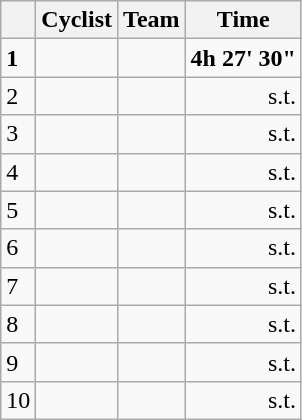<table class="wikitable">
<tr>
<th></th>
<th>Cyclist</th>
<th>Team</th>
<th>Time</th>
</tr>
<tr>
<td><strong>1</strong></td>
<td></td>
<td><strong></strong></td>
<td align="right"><strong>4h 27' 30"</strong></td>
</tr>
<tr>
<td>2</td>
<td></td>
<td></td>
<td align="right">s.t.</td>
</tr>
<tr>
<td>3</td>
<td></td>
<td></td>
<td align="right">s.t.</td>
</tr>
<tr>
<td>4</td>
<td></td>
<td></td>
<td align="right">s.t.</td>
</tr>
<tr>
<td>5</td>
<td></td>
<td></td>
<td align="right">s.t.</td>
</tr>
<tr>
<td>6</td>
<td></td>
<td></td>
<td align="right">s.t.</td>
</tr>
<tr>
<td>7</td>
<td></td>
<td></td>
<td align="right">s.t.</td>
</tr>
<tr>
<td>8</td>
<td></td>
<td></td>
<td align="right">s.t.</td>
</tr>
<tr>
<td>9</td>
<td></td>
<td></td>
<td align="right">s.t.</td>
</tr>
<tr>
<td>10</td>
<td></td>
<td></td>
<td align="right">s.t.</td>
</tr>
</table>
